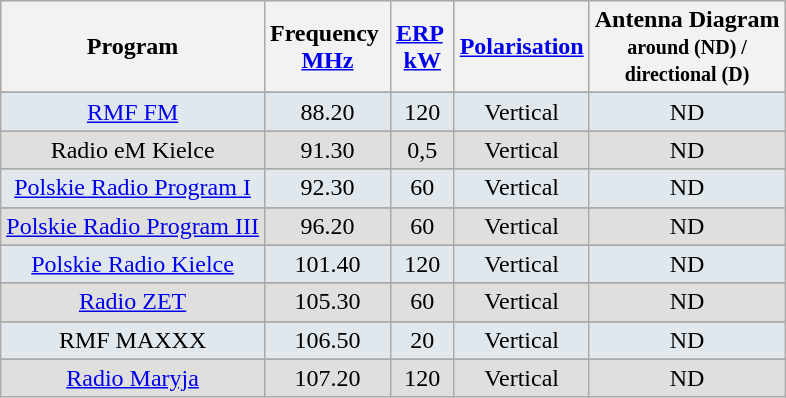<table class="wikitable"|width="100%":>
<tr style="background:#cccc99;">
<th>Program</th>
<th>Frequency <br><a href='#'>MHz</a></th>
<th><a href='#'>ERP</a> <br><a href='#'>kW</a></th>
<th><a href='#'>Polarisation</a></th>
<th>Antenna Diagram<br><small>around (ND) /<br>directional (D)</small></th>
</tr>
<tr align="center">
</tr>
<tr style="background:#E0E8EE;">
<td align="center"><a href='#'>RMF FM</a></td>
<td align="center">88.20</td>
<td align="center">120</td>
<td align="center">Vertical</td>
<td align="center">ND</td>
</tr>
<tr align="center">
</tr>
<tr style="background:#dfdfdd;">
<td align="center">Radio eM Kielce</td>
<td align="center">91.30</td>
<td align="center">0,5</td>
<td align="center">Vertical</td>
<td align="center">ND</td>
</tr>
<tr align="center">
</tr>
<tr style="background:#E0E8EE;">
<td align="center"><a href='#'>Polskie Radio Program I</a></td>
<td align="center">92.30</td>
<td align="center">60</td>
<td align="center">Vertical</td>
<td align="center">ND</td>
</tr>
<tr align="center">
</tr>
<tr style="background:#dfdfdd;">
<td align="center"><a href='#'>Polskie Radio Program III</a></td>
<td align="center">96.20</td>
<td align="center">60</td>
<td align="center">Vertical</td>
<td align="center">ND</td>
</tr>
<tr align="center">
</tr>
<tr style="background:#E0E8EE;">
<td align="center"><a href='#'>Polskie Radio Kielce</a></td>
<td align="center">101.40</td>
<td align="center">120</td>
<td align="center">Vertical</td>
<td align="center">ND</td>
</tr>
<tr align="center">
</tr>
<tr style="background:#dfdfdd;">
<td align="center"><a href='#'>Radio ZET</a></td>
<td align="center">105.30</td>
<td align="center">60</td>
<td align="center">Vertical</td>
<td align="center">ND</td>
</tr>
<tr align="center">
</tr>
<tr style="background:#E0E8EE;">
<td align="center">RMF MAXXX</td>
<td align="center">106.50</td>
<td align="center">20</td>
<td align="center">Vertical</td>
<td align="center">ND</td>
</tr>
<tr align="center">
</tr>
<tr style="background:#dfdfdd;">
<td align="center"><a href='#'>Radio Maryja</a></td>
<td align="center">107.20</td>
<td align="center">120</td>
<td align="center">Vertical</td>
<td align="center">ND</td>
</tr>
</table>
